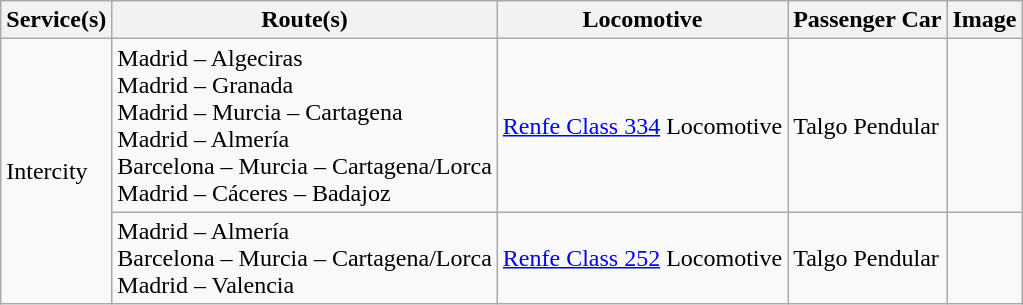<table class="wikitable left">
<tr>
<th>Service(s)</th>
<th>Route(s)</th>
<th>Locomotive</th>
<th>Passenger Car</th>
<th>Image</th>
</tr>
<tr>
<td rowspan="2">Intercity</td>
<td>Madrid – Algeciras<br>Madrid – Granada<br>Madrid – Murcia –  Cartagena<br>Madrid – Almería<br>Barcelona – Murcia – Cartagena/Lorca<br>Madrid – Cáceres – Badajoz</td>
<td><a href='#'>Renfe Class 334</a> Locomotive</td>
<td>Talgo Pendular</td>
<td></td>
</tr>
<tr>
<td>Madrid – Almería<br>Barcelona – Murcia – Cartagena/Lorca<br>Madrid – Valencia</td>
<td><a href='#'>Renfe Class 252</a> Locomotive</td>
<td>Talgo Pendular</td>
<td></td>
</tr>
</table>
